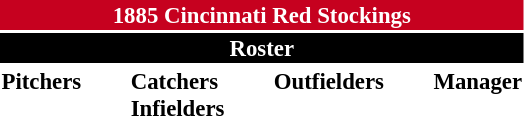<table class="toccolours" style="font-size: 95%;">
<tr>
<th colspan="10" style="background-color: #c6011f; color: white; text-align: center;">1885 Cincinnati Red Stockings</th>
</tr>
<tr>
<td colspan="10" style="background-color: black; color: white; text-align: center;"><strong>Roster</strong></td>
</tr>
<tr>
<td valign="top"><strong>Pitchers</strong><br>




</td>
<td width="25px"></td>
<td valign="top"><strong>Catchers</strong><br>




<strong>Infielders</strong>



</td>
<td width="25px"></td>
<td valign="top"><strong>Outfielders</strong><br>

</td>
<td width="25px"></td>
<td valign="top"><strong>Manager</strong><br></td>
</tr>
</table>
